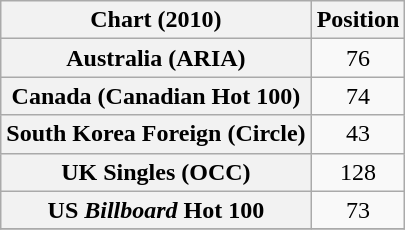<table class="wikitable plainrowheaders sortable" border="1">
<tr>
<th scope="col">Chart (2010)</th>
<th scope="col">Position</th>
</tr>
<tr>
<th scope="row">Australia (ARIA)</th>
<td style="text-align:center;">76</td>
</tr>
<tr>
<th scope="row">Canada (Canadian Hot 100)</th>
<td style="text-align:center;">74</td>
</tr>
<tr>
<th scope="row">South Korea Foreign (Circle)</th>
<td style="text-align:center;">43</td>
</tr>
<tr>
<th scope="row">UK Singles (OCC)</th>
<td style="text-align:center;">128</td>
</tr>
<tr>
<th scope="row">US <em>Billboard</em> Hot 100</th>
<td style="text-align:center;">73</td>
</tr>
<tr>
</tr>
</table>
